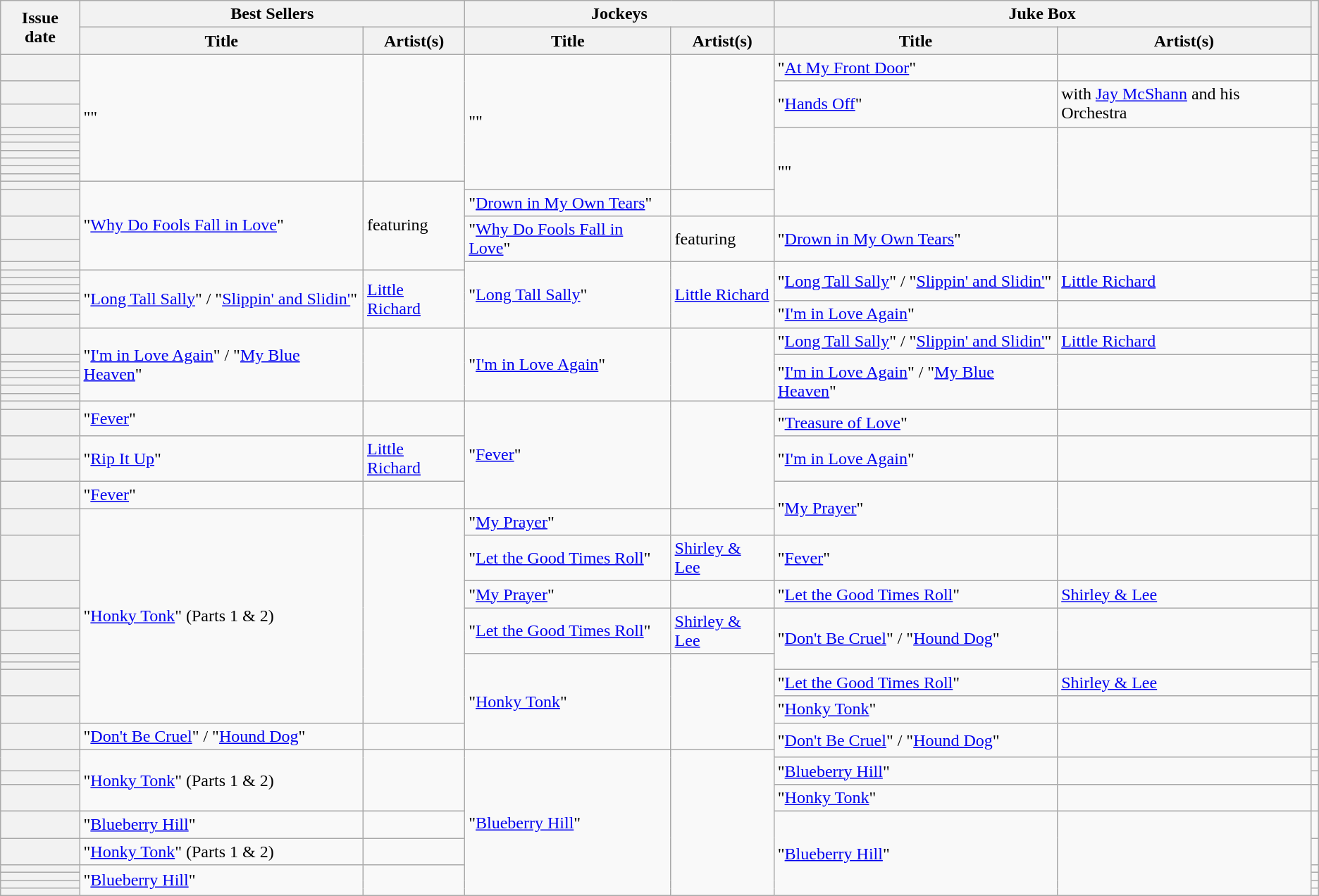<table class="wikitable sortable plainrowheaders">
<tr>
<th scope=col rowspan=2>Issue date</th>
<th scope=colgroup colspan=2>Best Sellers</th>
<th scope=colgroup colspan=2>Jockeys</th>
<th scope=colgroup colspan=2>Juke Box</th>
<th scope=col rowspan=2 class=unsortable></th>
</tr>
<tr>
<th scope=col>Title</th>
<th scope=col>Artist(s)</th>
<th scope=col>Title</th>
<th scope=col>Artist(s)</th>
<th scope=col>Title</th>
<th scope=col>Artist(s)</th>
</tr>
<tr>
<th scope=row></th>
<td rowspan=10>""</td>
<td rowspan=10></td>
<td rowspan=11>""</td>
<td rowspan=11></td>
<td>"<a href='#'>At My Front Door</a>"</td>
<td></td>
<td align=center></td>
</tr>
<tr>
<th scope=row></th>
<td rowspan=2>"<a href='#'>Hands Off</a>"</td>
<td rowspan=2> with <a href='#'>Jay McShann</a> and his Orchestra</td>
<td align=center></td>
</tr>
<tr>
<th scope=row></th>
<td align=center></td>
</tr>
<tr>
<th scope=row></th>
<td rowspan=9>""</td>
<td rowspan=9></td>
<td align=center></td>
</tr>
<tr>
<th scope=row></th>
<td align=center></td>
</tr>
<tr>
<th scope=row></th>
<td align=center></td>
</tr>
<tr>
<th scope=row></th>
<td align=center></td>
</tr>
<tr>
<th scope=row></th>
<td align=center></td>
</tr>
<tr>
<th scope=row></th>
<td align=center></td>
</tr>
<tr>
<th scope=row></th>
<td align=center></td>
</tr>
<tr>
<th scope=row></th>
<td rowspan=5>"<a href='#'>Why Do Fools Fall in Love</a>"</td>
<td rowspan=5> featuring </td>
<td align=center></td>
</tr>
<tr>
<th scope=row></th>
<td>"<a href='#'>Drown in My Own Tears</a>"</td>
<td></td>
<td align=center></td>
</tr>
<tr>
<th scope=row></th>
<td rowspan=2>"<a href='#'>Why Do Fools Fall in Love</a>"</td>
<td rowspan=2> featuring </td>
<td rowspan=2>"<a href='#'>Drown in My Own Tears</a>"</td>
<td rowspan=2></td>
<td align=center></td>
</tr>
<tr>
<th scope=row></th>
<td align=center></td>
</tr>
<tr>
<th scope=row></th>
<td rowspan=7>"<a href='#'>Long Tall Sally</a>"</td>
<td rowspan=7><a href='#'>Little Richard</a></td>
<td rowspan=5>"<a href='#'>Long Tall Sally</a>" / "<a href='#'>Slippin' and Slidin'</a>"</td>
<td rowspan=5><a href='#'>Little Richard</a></td>
<td align=center></td>
</tr>
<tr>
<th scope=row></th>
<td rowspan=6>"<a href='#'>Long Tall Sally</a>" / "<a href='#'>Slippin' and Slidin'</a>"</td>
<td rowspan=6><a href='#'>Little Richard</a></td>
<td align=center></td>
</tr>
<tr>
<th scope=row></th>
<td align=center></td>
</tr>
<tr>
<th scope=row></th>
<td align=center></td>
</tr>
<tr>
<th scope=row></th>
<td align=center></td>
</tr>
<tr>
<th scope=row></th>
<td rowspan=2>"<a href='#'>I'm in Love Again</a>"</td>
<td rowspan=2></td>
<td align=center></td>
</tr>
<tr>
<th scope=row></th>
<td align=center></td>
</tr>
<tr>
<th scope=row></th>
<td rowspan=7>"<a href='#'>I'm in Love Again</a>" / "<a href='#'>My Blue Heaven</a>"</td>
<td rowspan=7></td>
<td rowspan=7>"<a href='#'>I'm in Love Again</a>"</td>
<td rowspan=7></td>
<td rowspan=1>"<a href='#'>Long Tall Sally</a>" / "<a href='#'>Slippin' and Slidin'</a>"</td>
<td rowspan=1><a href='#'>Little Richard</a></td>
<td align=center></td>
</tr>
<tr>
<th scope=row></th>
<td rowspan=7>"<a href='#'>I'm in Love Again</a>" / "<a href='#'>My Blue Heaven</a>"</td>
<td rowspan=7></td>
<td align=center></td>
</tr>
<tr>
<th scope=row></th>
<td align=center></td>
</tr>
<tr>
<th scope=row></th>
<td align=center></td>
</tr>
<tr>
<th scope=row></th>
<td align=center></td>
</tr>
<tr>
<th scope=row></th>
<td align=center></td>
</tr>
<tr>
<th scope=row></th>
<td align=center></td>
</tr>
<tr>
<th scope=row></th>
<td rowspan=2>"<a href='#'>Fever</a>"</td>
<td rowspan=2></td>
<td rowspan=5>"<a href='#'>Fever</a>"</td>
<td rowspan=5></td>
<td align=center></td>
</tr>
<tr>
<th scope=row></th>
<td>"<a href='#'>Treasure of Love</a>"</td>
<td></td>
<td align=center></td>
</tr>
<tr>
<th scope=row></th>
<td rowspan=2>"<a href='#'>Rip It Up</a>"</td>
<td rowspan=2><a href='#'>Little Richard</a></td>
<td rowspan=2>"<a href='#'>I'm in Love Again</a>"</td>
<td rowspan=2></td>
<td align=center></td>
</tr>
<tr>
<th scope=row></th>
<td align=center></td>
</tr>
<tr>
<th scope=row></th>
<td rowspan=1>"<a href='#'>Fever</a>"</td>
<td rowspan=1></td>
<td rowspan=2>"<a href='#'>My Prayer</a>"</td>
<td rowspan=2></td>
<td align=center></td>
</tr>
<tr>
<th scope=row></th>
<td rowspan=9>"<a href='#'>Honky Tonk</a>" (Parts 1 & 2)</td>
<td rowspan=9></td>
<td>"<a href='#'>My Prayer</a>"</td>
<td></td>
<td align=center></td>
</tr>
<tr>
<th scope=row></th>
<td rowspan=1>"<a href='#'>Let the Good Times Roll</a>"</td>
<td rowspan=1><a href='#'>Shirley & Lee</a></td>
<td rowspan=1>"<a href='#'>Fever</a>"</td>
<td rowspan=1></td>
<td align=center></td>
</tr>
<tr>
<th scope=row></th>
<td>"<a href='#'>My Prayer</a>"</td>
<td></td>
<td rowspan=1>"<a href='#'>Let the Good Times Roll</a>"</td>
<td rowspan=1><a href='#'>Shirley & Lee</a></td>
<td align=center></td>
</tr>
<tr>
<th scope=row></th>
<td rowspan=2>"<a href='#'>Let the Good Times Roll</a>"</td>
<td rowspan=2><a href='#'>Shirley & Lee</a></td>
<td rowspan=4>"<a href='#'>Don't Be Cruel</a>" / "<a href='#'>Hound Dog</a>"</td>
<td rowspan=4></td>
<td align=center></td>
</tr>
<tr>
<th scope=row></th>
<td align=center></td>
</tr>
<tr>
<th scope=row></th>
<td rowspan=5>"<a href='#'>Honky Tonk</a>"</td>
<td rowspan=5></td>
<td align=center></td>
</tr>
<tr>
<th scope=row></th>
<td align=center rowspan=2></td>
</tr>
<tr>
<th scope=row></th>
<td rowspan=1>"<a href='#'>Let the Good Times Roll</a>"</td>
<td rowspan=1><a href='#'>Shirley & Lee</a></td>
</tr>
<tr>
<th scope=row></th>
<td rowspan=1>"<a href='#'>Honky Tonk</a>"</td>
<td rowspan=1></td>
<td align=center></td>
</tr>
<tr>
<th scope=row></th>
<td>"<a href='#'>Don't Be Cruel</a>" / "<a href='#'>Hound Dog</a>"</td>
<td></td>
<td rowspan=2>"<a href='#'>Don't Be Cruel</a>" / "<a href='#'>Hound Dog</a>"</td>
<td rowspan=2></td>
<td align=center></td>
</tr>
<tr>
<th scope=row rowspan=2></th>
<td rowspan=4>"<a href='#'>Honky Tonk</a>" (Parts 1 & 2)</td>
<td rowspan=4></td>
<td rowspan=10>"<a href='#'>Blueberry Hill</a>"</td>
<td rowspan=10></td>
<td align=center></td>
</tr>
<tr>
<td rowspan=2>"<a href='#'>Blueberry Hill</a>"</td>
<td rowspan=2></td>
<td align=center></td>
</tr>
<tr>
<th scope=row></th>
<td align=center></td>
</tr>
<tr>
<th scope=row></th>
<td rowspan=1>"<a href='#'>Honky Tonk</a>"</td>
<td rowspan=1></td>
<td align=center></td>
</tr>
<tr>
<th scope=row></th>
<td rowspan=1>"<a href='#'>Blueberry Hill</a>"</td>
<td rowspan=1></td>
<td rowspan=6>"<a href='#'>Blueberry Hill</a>"</td>
<td rowspan=6></td>
<td align=center></td>
</tr>
<tr>
<th scope=row></th>
<td rowspan=1>"<a href='#'>Honky Tonk</a>" (Parts 1 & 2)</td>
<td rowspan=1></td>
<td align=center></td>
</tr>
<tr>
<th scope=row></th>
<td rowspan=4>"<a href='#'>Blueberry Hill</a>"</td>
<td rowspan=4></td>
<td align=center></td>
</tr>
<tr>
<th scope=row></th>
<td align=center></td>
</tr>
<tr>
<th scope=row></th>
<td align=center></td>
</tr>
<tr>
<th scope=row></th>
<td align=center></td>
</tr>
</table>
